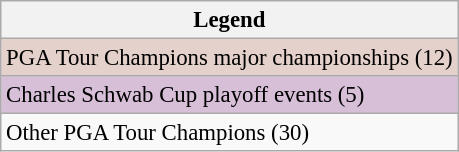<table class="wikitable" style="font-size:95%;">
<tr>
<th>Legend</th>
</tr>
<tr style="background:#e5d1cb;">
<td>PGA Tour Champions major championships (12)</td>
</tr>
<tr style="background:thistle">
<td>Charles Schwab Cup playoff events (5)</td>
</tr>
<tr>
<td>Other PGA Tour Champions (30)</td>
</tr>
</table>
